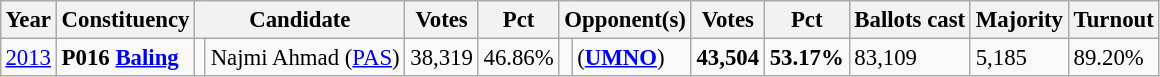<table class="wikitable" style="margin:0.5em ; font-size:95%">
<tr>
<th>Year</th>
<th>Constituency</th>
<th colspan=2>Candidate</th>
<th>Votes</th>
<th>Pct</th>
<th colspan=2>Opponent(s)</th>
<th>Votes</th>
<th>Pct</th>
<th>Ballots cast</th>
<th>Majority</th>
<th>Turnout</th>
</tr>
<tr>
<td><a href='#'>2013</a></td>
<td><strong>P016 <a href='#'>Baling</a></strong></td>
<td></td>
<td>Najmi Ahmad (<a href='#'>PAS</a>)</td>
<td align="right">38,319</td>
<td>46.86%</td>
<td></td>
<td> (<a href='#'><strong>UMNO</strong></a>)</td>
<td align="right"><strong>43,504</strong></td>
<td><strong>53.17%</strong></td>
<td>83,109</td>
<td>5,185</td>
<td>89.20%</td>
</tr>
</table>
